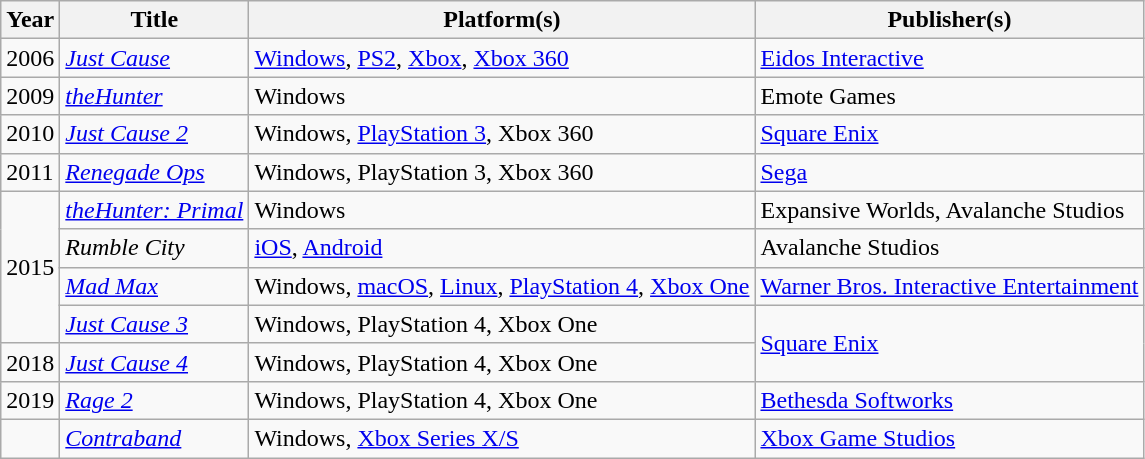<table class="wikitable">
<tr>
<th>Year</th>
<th>Title</th>
<th>Platform(s)</th>
<th>Publisher(s)</th>
</tr>
<tr>
<td>2006</td>
<td><em><a href='#'>Just Cause</a></em></td>
<td><a href='#'>Windows</a>, <a href='#'>PS2</a>, <a href='#'>Xbox</a>, <a href='#'>Xbox 360</a></td>
<td><a href='#'>Eidos Interactive</a></td>
</tr>
<tr>
<td>2009</td>
<td><em><a href='#'>theHunter</a></em></td>
<td>Windows</td>
<td>Emote Games</td>
</tr>
<tr>
<td>2010</td>
<td><em><a href='#'>Just Cause 2</a></em></td>
<td>Windows, <a href='#'>PlayStation 3</a>, Xbox 360</td>
<td><a href='#'>Square Enix</a></td>
</tr>
<tr>
<td>2011</td>
<td><em><a href='#'>Renegade Ops</a></em></td>
<td>Windows, PlayStation 3, Xbox 360</td>
<td><a href='#'>Sega</a></td>
</tr>
<tr>
<td rowspan="4">2015</td>
<td><em><a href='#'>theHunter: Primal</a></em></td>
<td>Windows</td>
<td>Expansive Worlds, Avalanche Studios</td>
</tr>
<tr>
<td><em>Rumble City</em></td>
<td><a href='#'>iOS</a>, <a href='#'>Android</a></td>
<td>Avalanche Studios</td>
</tr>
<tr>
<td><em><a href='#'>Mad Max</a></em></td>
<td>Windows, <a href='#'>macOS</a>, <a href='#'>Linux</a>, <a href='#'>PlayStation 4</a>, <a href='#'>Xbox One</a></td>
<td><a href='#'>Warner Bros. Interactive Entertainment</a></td>
</tr>
<tr>
<td><em><a href='#'>Just Cause 3</a></em></td>
<td>Windows, PlayStation 4, Xbox One</td>
<td rowspan="2"><a href='#'>Square Enix</a></td>
</tr>
<tr>
<td>2018</td>
<td><em><a href='#'>Just Cause 4</a></em></td>
<td>Windows, PlayStation 4, Xbox One</td>
</tr>
<tr>
<td>2019</td>
<td><em><a href='#'>Rage 2</a></em></td>
<td>Windows, PlayStation 4, Xbox One</td>
<td><a href='#'>Bethesda Softworks</a></td>
</tr>
<tr>
<td></td>
<td><em><a href='#'>Contraband</a></em></td>
<td>Windows, <a href='#'>Xbox Series X/S</a></td>
<td><a href='#'>Xbox Game Studios</a></td>
</tr>
</table>
